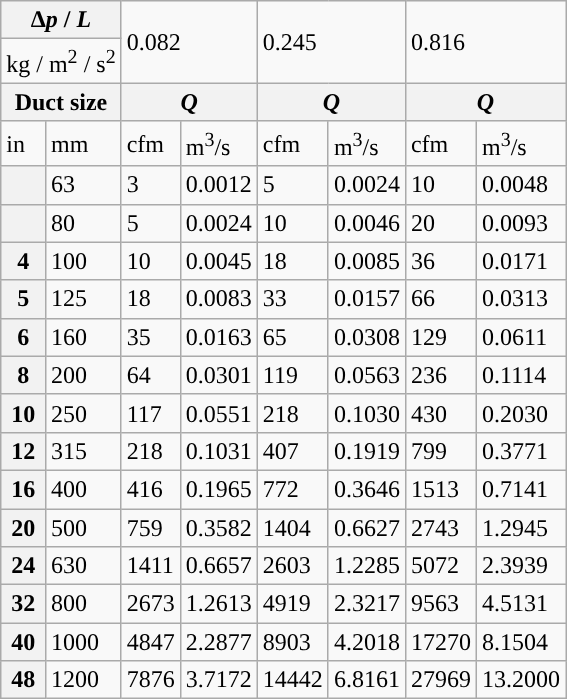<table class="wikitable" summary="For various Nominal Duct Sizes (63–1200 mm">
<tr>
<th scope="col" colspan=2>Δ<em>p</em> / <em>L</em><br></th>
<td scope="col" colspan=2, rowspan=2>0.082<br></td>
<td scope="col" colspan=2, rowspan=2>0.245<br></td>
<td scope="col" colspan=2, rowspan=2>0.816<br></td>
</tr>
<tr>
<td scope="col" colspan=2>kg / m<sup>2</sup> / s<sup>2</sup><br> 
 
 
 
 
 
</td>
</tr>
<tr>
<th scope="col" colspan=2>Duct size<br></th>
<th scope="col" colspan=2><em>Q</em><br></th>
<th scope="col" colspan=2><em>Q</em><br></th>
<th scope="col" colspan=2><em>Q</em><br></th>
</tr>
<tr>
<td>in</td>
<td>mm</td>
<td>cfm</td>
<td>m<sup>3</sup>/s</td>
<td>cfm</td>
<td>m<sup>3</sup>/s</td>
<td>cfm</td>
<td>m<sup>3</sup>/s</td>
</tr>
<tr>
<th scope="row"></th>
<td>63</td>
<td>3</td>
<td>0.0012</td>
<td>5</td>
<td>0.0024</td>
<td>10</td>
<td>0.0048</td>
</tr>
<tr>
<th scope="row"></th>
<td>80</td>
<td>5</td>
<td>0.0024</td>
<td>10</td>
<td>0.0046</td>
<td>20</td>
<td>0.0093</td>
</tr>
<tr>
<th scope="row">4</th>
<td>100</td>
<td>10</td>
<td>0.0045</td>
<td>18</td>
<td>0.0085</td>
<td>36</td>
<td>0.0171</td>
</tr>
<tr>
<th scope="row">5</th>
<td>125</td>
<td>18</td>
<td>0.0083</td>
<td>33</td>
<td>0.0157</td>
<td>66</td>
<td>0.0313</td>
</tr>
<tr>
<th scope="row">6</th>
<td>160</td>
<td>35</td>
<td>0.0163</td>
<td>65</td>
<td>0.0308</td>
<td>129</td>
<td>0.0611</td>
</tr>
<tr>
<th scope="row">8</th>
<td>200</td>
<td>64</td>
<td>0.0301</td>
<td>119</td>
<td>0.0563</td>
<td>236</td>
<td>0.1114</td>
</tr>
<tr>
<th scope="row">10</th>
<td>250</td>
<td>117</td>
<td>0.0551</td>
<td>218</td>
<td>0.1030</td>
<td>430</td>
<td>0.2030</td>
</tr>
<tr>
<th scope="row">12</th>
<td>315</td>
<td>218</td>
<td>0.1031</td>
<td>407</td>
<td>0.1919</td>
<td>799</td>
<td>0.3771</td>
</tr>
<tr>
<th scope="row">16</th>
<td>400</td>
<td>416</td>
<td>0.1965</td>
<td>772</td>
<td>0.3646</td>
<td>1513</td>
<td>0.7141</td>
</tr>
<tr>
<th scope="row">20</th>
<td>500</td>
<td>759</td>
<td>0.3582</td>
<td>1404</td>
<td>0.6627</td>
<td>2743</td>
<td>1.2945</td>
</tr>
<tr>
<th scope="row">24</th>
<td>630</td>
<td>1411</td>
<td>0.6657</td>
<td>2603</td>
<td>1.2285</td>
<td>5072</td>
<td>2.3939</td>
</tr>
<tr>
<th scope="row">32</th>
<td>800</td>
<td>2673</td>
<td>1.2613</td>
<td>4919</td>
<td>2.3217</td>
<td>9563</td>
<td>4.5131</td>
</tr>
<tr>
<th scope="row">40</th>
<td>1000</td>
<td>4847</td>
<td>2.2877</td>
<td>8903</td>
<td>4.2018</td>
<td>17270</td>
<td>8.1504</td>
</tr>
<tr>
<th scope="row">48</th>
<td>1200</td>
<td>7876</td>
<td>3.7172</td>
<td>14442</td>
<td>6.8161</td>
<td>27969</td>
<td>13.2000</td>
</tr>
</table>
